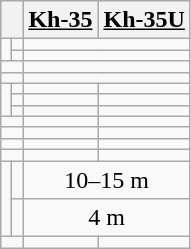<table class="wikitable">
<tr>
<th colspan="2"></th>
<th><u>Kh-35</u></th>
<th><u>Kh-35U</u></th>
</tr>
<tr>
<td rowspan="2"></td>
<td></td>
<td colspan="2"></td>
</tr>
<tr>
<td></td>
<td colspan="2"></td>
</tr>
<tr>
<td colspan="2"></td>
<td colspan="2"></td>
</tr>
<tr>
<td colspan="2"></td>
<td colspan="2"></td>
</tr>
<tr>
<td rowspan="3"></td>
<td></td>
<td></td>
<td></td>
</tr>
<tr>
<td></td>
<td></td>
<td></td>
</tr>
<tr>
<td></td>
<td></td>
<td></td>
</tr>
<tr>
<td colspan="2"></td>
<td></td>
<td></td>
</tr>
<tr>
<td colspan="2"></td>
<td></td>
<td></td>
</tr>
<tr>
<td colspan="2"></td>
<td></td>
<td></td>
</tr>
<tr>
<td colspan="2"></td>
<td></td>
<td></td>
</tr>
<tr>
<td rowspan="2"></td>
<td></td>
<td colspan="2" style="text-align:center;">10–15 m</td>
</tr>
<tr>
<td></td>
<td colspan="2" style="text-align:center;">4 m</td>
</tr>
<tr>
<td colspan="2"></td>
<td></td>
<td></td>
</tr>
</table>
